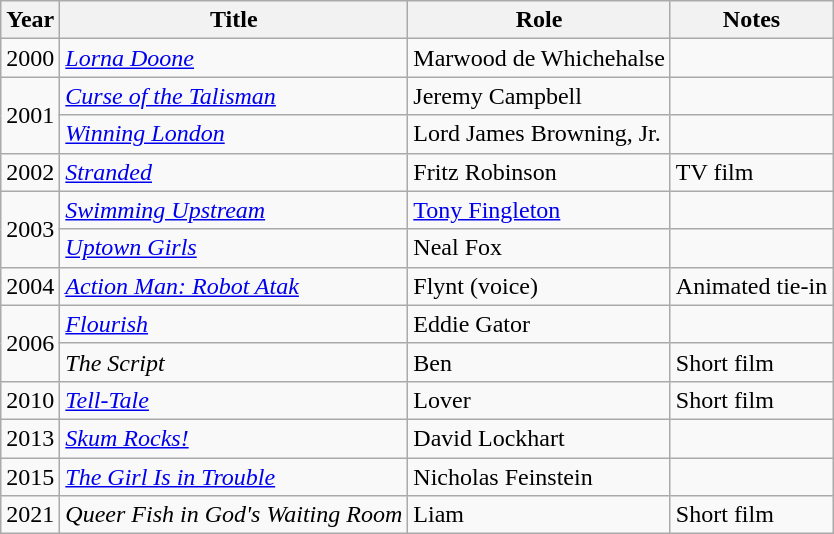<table class="wikitable plainrowheaders">
<tr>
<th scope="col">Year</th>
<th scope="col">Title</th>
<th scope="col">Role</th>
<th scope="col" class="unsortable">Notes</th>
</tr>
<tr>
<td>2000</td>
<td><em><a href='#'>Lorna Doone</a></em></td>
<td>Marwood de Whichehalse</td>
<td></td>
</tr>
<tr>
<td rowspan="2">2001</td>
<td><em><a href='#'>Curse of the Talisman</a></em></td>
<td>Jeremy Campbell</td>
<td></td>
</tr>
<tr>
<td><em><a href='#'>Winning London</a></em></td>
<td>Lord James Browning, Jr.</td>
<td></td>
</tr>
<tr>
<td>2002</td>
<td><em><a href='#'>Stranded</a></em></td>
<td>Fritz Robinson</td>
<td>TV film</td>
</tr>
<tr>
<td rowspan="2">2003</td>
<td><em><a href='#'>Swimming Upstream</a></em></td>
<td><a href='#'>Tony Fingleton</a></td>
<td></td>
</tr>
<tr>
<td><em><a href='#'>Uptown Girls</a></em></td>
<td>Neal Fox</td>
<td></td>
</tr>
<tr>
<td>2004</td>
<td><em><a href='#'>Action Man: Robot Atak</a></em></td>
<td>Flynt (voice)</td>
<td>Animated tie-in</td>
</tr>
<tr>
<td rowspan="2">2006</td>
<td><em><a href='#'>Flourish</a></em></td>
<td>Eddie Gator</td>
<td></td>
</tr>
<tr>
<td><em>The Script</em></td>
<td>Ben</td>
<td>Short film</td>
</tr>
<tr>
<td>2010</td>
<td><em><a href='#'>Tell-Tale</a></em></td>
<td>Lover</td>
<td>Short film</td>
</tr>
<tr>
<td>2013</td>
<td><em><a href='#'>Skum Rocks!</a></em></td>
<td>David Lockhart</td>
<td></td>
</tr>
<tr>
<td>2015</td>
<td><em><a href='#'>The Girl Is in Trouble</a></em></td>
<td>Nicholas Feinstein</td>
<td></td>
</tr>
<tr>
<td>2021</td>
<td><em>Queer Fish in God's Waiting Room</em></td>
<td>Liam</td>
<td>Short film</td>
</tr>
</table>
